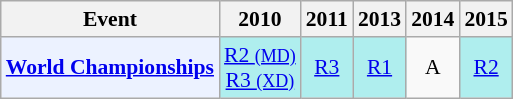<table class="wikitable" style="font-size: 90%; text-align:center">
<tr>
<th>Event</th>
<th>2010</th>
<th>2011</th>
<th>2013</th>
<th>2014</th>
<th>2015</th>
</tr>
<tr>
<td bgcolor="#ECF2FF"; align="left"><strong><a href='#'>World Championships</a></strong></td>
<td bgcolor=AFEEEE><a href='#'>R2 <small>(MD)</small></a> <br> <a href='#'>R3 <small>(XD)</small></a></td>
<td bgcolor=AFEEEE><a href='#'>R3</a></td>
<td bgcolor=AFEEEE><a href='#'>R1</a></td>
<td>A</td>
<td bgcolor=AFEEEE><a href='#'>R2</a></td>
</tr>
</table>
